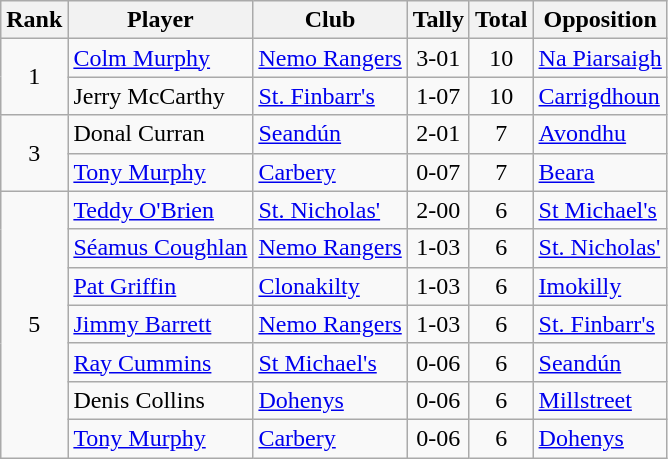<table class="wikitable">
<tr>
<th>Rank</th>
<th>Player</th>
<th>Club</th>
<th>Tally</th>
<th>Total</th>
<th>Opposition</th>
</tr>
<tr>
<td rowspan="2" style="text-align:center;">1</td>
<td><a href='#'>Colm Murphy</a></td>
<td><a href='#'>Nemo Rangers</a></td>
<td align=center>3-01</td>
<td align=center>10</td>
<td><a href='#'>Na Piarsaigh</a></td>
</tr>
<tr>
<td>Jerry McCarthy</td>
<td><a href='#'>St. Finbarr's</a></td>
<td align=center>1-07</td>
<td align=center>10</td>
<td><a href='#'>Carrigdhoun</a></td>
</tr>
<tr>
<td rowspan="2" style="text-align:center;">3</td>
<td>Donal Curran</td>
<td><a href='#'>Seandún</a></td>
<td align=center>2-01</td>
<td align=center>7</td>
<td><a href='#'>Avondhu</a></td>
</tr>
<tr>
<td><a href='#'>Tony Murphy</a></td>
<td><a href='#'>Carbery</a></td>
<td align=center>0-07</td>
<td align=center>7</td>
<td><a href='#'>Beara</a></td>
</tr>
<tr>
<td rowspan="7" style="text-align:center;">5</td>
<td><a href='#'>Teddy O'Brien</a></td>
<td><a href='#'>St. Nicholas'</a></td>
<td align=center>2-00</td>
<td align=center>6</td>
<td><a href='#'>St Michael's</a></td>
</tr>
<tr>
<td><a href='#'>Séamus Coughlan</a></td>
<td><a href='#'>Nemo Rangers</a></td>
<td align=center>1-03</td>
<td align=center>6</td>
<td><a href='#'>St. Nicholas'</a></td>
</tr>
<tr>
<td><a href='#'>Pat Griffin</a></td>
<td><a href='#'>Clonakilty</a></td>
<td align=center>1-03</td>
<td align=center>6</td>
<td><a href='#'>Imokilly</a></td>
</tr>
<tr>
<td><a href='#'>Jimmy Barrett</a></td>
<td><a href='#'>Nemo Rangers</a></td>
<td align=center>1-03</td>
<td align=center>6</td>
<td><a href='#'>St. Finbarr's</a></td>
</tr>
<tr>
<td><a href='#'>Ray Cummins</a></td>
<td><a href='#'>St Michael's</a></td>
<td align=center>0-06</td>
<td align=center>6</td>
<td><a href='#'>Seandún</a></td>
</tr>
<tr>
<td>Denis Collins</td>
<td><a href='#'>Dohenys</a></td>
<td align=center>0-06</td>
<td align=center>6</td>
<td><a href='#'>Millstreet</a></td>
</tr>
<tr>
<td><a href='#'>Tony Murphy</a></td>
<td><a href='#'>Carbery</a></td>
<td align=center>0-06</td>
<td align=center>6</td>
<td><a href='#'>Dohenys</a></td>
</tr>
</table>
